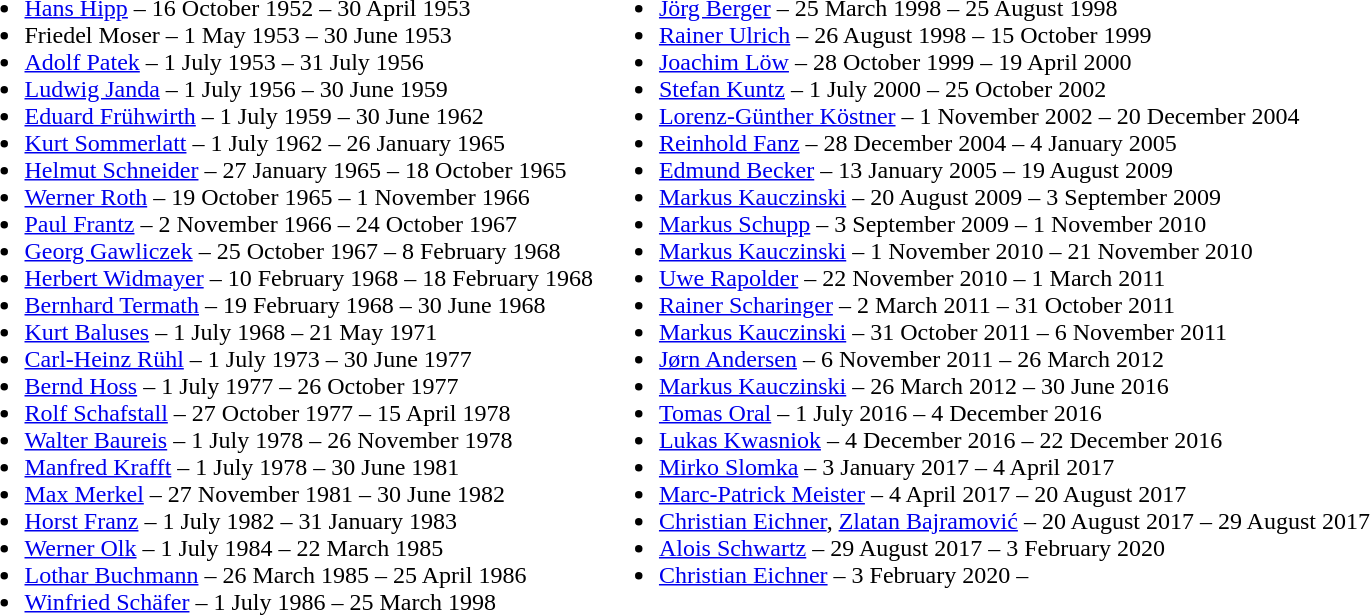<table>
<tr>
<td valign="top"><br><ul><li><a href='#'>Hans Hipp</a> – 16 October 1952 – 30 April 1953</li><li>Friedel Moser – 1 May 1953 – 30 June 1953</li><li><a href='#'>Adolf Patek</a> – 1 July 1953 – 31 July 1956</li><li><a href='#'>Ludwig Janda</a> – 1 July 1956 – 30 June 1959</li><li><a href='#'>Eduard Frühwirth</a> – 1 July 1959 – 30 June 1962</li><li><a href='#'>Kurt Sommerlatt</a> – 1 July 1962 – 26 January 1965</li><li><a href='#'>Helmut Schneider</a> – 27 January 1965 – 18 October 1965</li><li><a href='#'>Werner Roth</a> – 19 October 1965 – 1 November 1966</li><li><a href='#'>Paul Frantz</a> – 2 November 1966 – 24 October 1967</li><li><a href='#'>Georg Gawliczek</a> – 25 October 1967 – 8 February 1968</li><li><a href='#'>Herbert Widmayer</a> – 10 February 1968 – 18 February 1968</li><li><a href='#'>Bernhard Termath</a> – 19 February 1968 – 30 June 1968</li><li><a href='#'>Kurt Baluses</a> – 1 July 1968 – 21 May 1971</li><li><a href='#'>Carl-Heinz Rühl</a> – 1 July 1973 – 30 June 1977</li><li><a href='#'>Bernd Hoss</a> – 1 July 1977 – 26 October 1977</li><li><a href='#'>Rolf Schafstall</a> – 27 October 1977 – 15 April 1978</li><li><a href='#'>Walter Baureis</a> – 1 July 1978 – 26 November 1978</li><li><a href='#'>Manfred Krafft</a> – 1 July 1978 – 30 June 1981</li><li><a href='#'>Max Merkel</a> – 27 November 1981 – 30 June 1982</li><li><a href='#'>Horst Franz</a> – 1 July 1982 – 31 January 1983</li><li><a href='#'>Werner Olk</a> – 1 July 1984 – 22 March 1985</li><li><a href='#'>Lothar Buchmann</a> – 26 March 1985 – 25 April 1986</li><li><a href='#'>Winfried Schäfer</a> – 1 July 1986 – 25 March 1998</li></ul></td>
<td valign="top"><br><ul><li><a href='#'>Jörg Berger</a> – 25 March 1998 – 25 August 1998</li><li><a href='#'>Rainer Ulrich</a> – 26 August 1998 – 15 October 1999</li><li><a href='#'>Joachim Löw</a> – 28 October 1999 – 19 April 2000</li><li><a href='#'>Stefan Kuntz</a> – 1 July 2000 – 25 October 2002</li><li><a href='#'>Lorenz-Günther Köstner</a> – 1 November 2002 – 20 December 2004</li><li><a href='#'>Reinhold Fanz</a> – 28 December 2004 – 4 January 2005</li><li><a href='#'>Edmund Becker</a> – 13 January 2005 – 19 August 2009</li><li><a href='#'>Markus Kauczinski</a> – 20 August 2009 – 3 September 2009</li><li><a href='#'>Markus Schupp</a> – 3 September 2009 – 1 November 2010</li><li><a href='#'>Markus Kauczinski</a> – 1 November 2010 – 21 November 2010</li><li><a href='#'>Uwe Rapolder</a> – 22 November 2010 – 1 March 2011</li><li><a href='#'>Rainer Scharinger</a> – 2 March 2011 – 31 October 2011</li><li><a href='#'>Markus Kauczinski</a> – 31 October 2011 – 6 November 2011</li><li><a href='#'>Jørn Andersen</a> – 6 November 2011 – 26 March 2012</li><li><a href='#'>Markus Kauczinski</a> – 26 March 2012 – 30 June 2016</li><li><a href='#'>Tomas Oral</a> – 1 July 2016 – 4 December 2016</li><li><a href='#'>Lukas Kwasniok</a> – 4 December 2016 – 22 December 2016</li><li><a href='#'>Mirko Slomka</a> – 3 January 2017 – 4 April 2017</li><li><a href='#'>Marc-Patrick Meister</a> – 4 April 2017 – 20 August 2017</li><li><a href='#'>Christian Eichner</a>, <a href='#'>Zlatan Bajramović</a> – 20 August 2017 – 29 August 2017</li><li><a href='#'>Alois Schwartz</a> – 29 August 2017 – 3 February 2020</li><li><a href='#'>Christian Eichner</a> – 3 February 2020 –</li></ul></td>
</tr>
</table>
